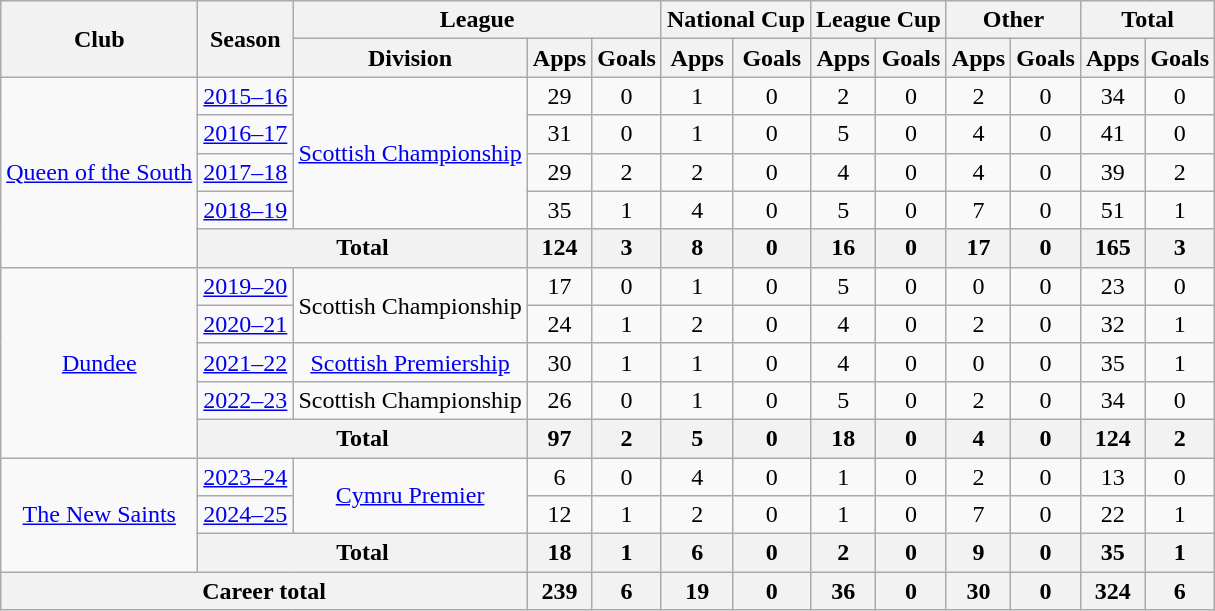<table class="wikitable" style="text-align: center">
<tr>
<th rowspan="2">Club</th>
<th rowspan="2">Season</th>
<th colspan="3">League</th>
<th colspan="2">National Cup</th>
<th colspan="2">League Cup</th>
<th colspan="2">Other</th>
<th colspan="2">Total</th>
</tr>
<tr>
<th>Division</th>
<th>Apps</th>
<th>Goals</th>
<th>Apps</th>
<th>Goals</th>
<th>Apps</th>
<th>Goals</th>
<th>Apps</th>
<th>Goals</th>
<th>Apps</th>
<th>Goals</th>
</tr>
<tr>
<td rowspan=5><a href='#'>Queen of the South</a></td>
<td><a href='#'>2015–16</a></td>
<td rowspan="4"><a href='#'>Scottish Championship</a></td>
<td>29</td>
<td>0</td>
<td>1</td>
<td>0</td>
<td>2</td>
<td>0</td>
<td>2</td>
<td>0</td>
<td>34</td>
<td>0</td>
</tr>
<tr>
<td><a href='#'>2016–17</a></td>
<td>31</td>
<td>0</td>
<td>1</td>
<td>0</td>
<td>5</td>
<td>0</td>
<td>4</td>
<td>0</td>
<td>41</td>
<td>0</td>
</tr>
<tr>
<td><a href='#'>2017–18</a></td>
<td>29</td>
<td>2</td>
<td>2</td>
<td>0</td>
<td>4</td>
<td>0</td>
<td>4</td>
<td>0</td>
<td>39</td>
<td>2</td>
</tr>
<tr>
<td><a href='#'>2018–19</a></td>
<td>35</td>
<td>1</td>
<td>4</td>
<td>0</td>
<td>5</td>
<td>0</td>
<td>7</td>
<td>0</td>
<td>51</td>
<td>1</td>
</tr>
<tr>
<th colspan=2>Total</th>
<th>124</th>
<th>3</th>
<th>8</th>
<th>0</th>
<th>16</th>
<th>0</th>
<th>17</th>
<th>0</th>
<th>165</th>
<th>3</th>
</tr>
<tr>
<td rowspan="5"><a href='#'>Dundee</a></td>
<td><a href='#'>2019–20</a></td>
<td rowspan="2">Scottish Championship</td>
<td>17</td>
<td>0</td>
<td>1</td>
<td>0</td>
<td>5</td>
<td>0</td>
<td>0</td>
<td>0</td>
<td>23</td>
<td>0</td>
</tr>
<tr>
<td><a href='#'>2020–21</a></td>
<td>24</td>
<td>1</td>
<td>2</td>
<td>0</td>
<td>4</td>
<td>0</td>
<td>2</td>
<td>0</td>
<td>32</td>
<td>1</td>
</tr>
<tr>
<td><a href='#'>2021–22</a></td>
<td><a href='#'>Scottish Premiership</a></td>
<td>30</td>
<td>1</td>
<td>1</td>
<td>0</td>
<td>4</td>
<td>0</td>
<td>0</td>
<td>0</td>
<td>35</td>
<td>1</td>
</tr>
<tr>
<td><a href='#'>2022–23</a></td>
<td>Scottish Championship</td>
<td>26</td>
<td>0</td>
<td>1</td>
<td>0</td>
<td>5</td>
<td>0</td>
<td>2</td>
<td>0</td>
<td>34</td>
<td>0</td>
</tr>
<tr>
<th colspan=2>Total</th>
<th>97</th>
<th>2</th>
<th>5</th>
<th>0</th>
<th>18</th>
<th>0</th>
<th>4</th>
<th>0</th>
<th>124</th>
<th>2</th>
</tr>
<tr>
<td rowspan="3"><a href='#'>The New Saints</a></td>
<td><a href='#'>2023–24</a></td>
<td rowspan="2"><a href='#'>Cymru Premier</a></td>
<td>6</td>
<td>0</td>
<td>4</td>
<td>0</td>
<td>1</td>
<td>0</td>
<td>2</td>
<td>0</td>
<td>13</td>
<td>0</td>
</tr>
<tr>
<td><a href='#'>2024–25</a></td>
<td>12</td>
<td>1</td>
<td>2</td>
<td>0</td>
<td>1</td>
<td>0</td>
<td>7</td>
<td>0</td>
<td>22</td>
<td>1</td>
</tr>
<tr>
<th colspan=2>Total</th>
<th>18</th>
<th>1</th>
<th>6</th>
<th>0</th>
<th>2</th>
<th>0</th>
<th>9</th>
<th>0</th>
<th>35</th>
<th>1</th>
</tr>
<tr>
<th colspan=3>Career total</th>
<th>239</th>
<th>6</th>
<th>19</th>
<th>0</th>
<th>36</th>
<th>0</th>
<th>30</th>
<th>0</th>
<th>324</th>
<th>6</th>
</tr>
</table>
